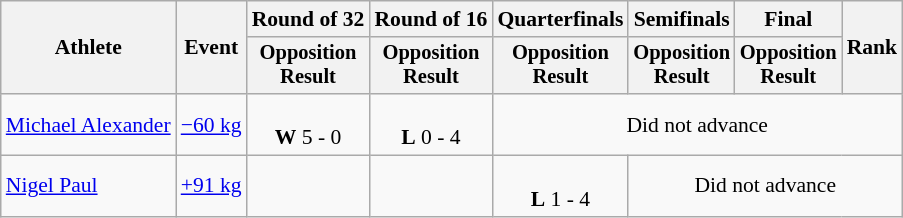<table class="wikitable" style="font-size:90%;">
<tr>
<th rowspan=2>Athlete</th>
<th rowspan=2>Event</th>
<th>Round of 32</th>
<th>Round of 16</th>
<th>Quarterfinals</th>
<th>Semifinals</th>
<th>Final</th>
<th rowspan=2>Rank</th>
</tr>
<tr style="font-size:95%">
<th>Opposition<br>Result</th>
<th>Opposition<br>Result</th>
<th>Opposition<br>Result</th>
<th>Opposition<br>Result</th>
<th>Opposition<br>Result</th>
</tr>
<tr align=center>
<td align=left><a href='#'>Michael Alexander</a></td>
<td align=left><a href='#'>−60 kg</a></td>
<td><br><strong>W</strong> 5 - 0</td>
<td><br><strong>L</strong> 0 - 4</td>
<td colspan=4>Did not advance</td>
</tr>
<tr align=center>
<td align=left><a href='#'>Nigel Paul</a></td>
<td align=left><a href='#'>+91 kg</a></td>
<td></td>
<td></td>
<td><br><strong>L</strong> 1 - 4</td>
<td colspan=3>Did not advance</td>
</tr>
</table>
